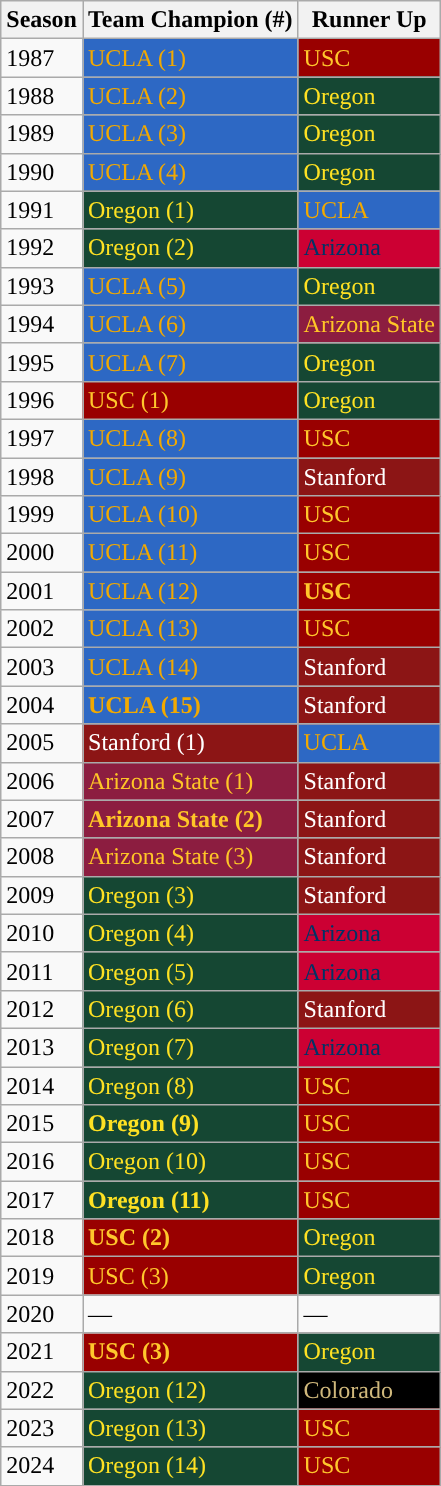<table class="wikitable">
<tr>
<th>Season</th>
<th>Team Champion (#)</th>
<th>Runner Up</th>
</tr>
<tr>
<td>1987</td>
<td style="background:#2D68C4; color:#F2A900;">UCLA (1)</td>
<td style="background:#990000; color:#FFC72C;">USC</td>
</tr>
<tr>
<td>1988</td>
<td style="background:#2D68C4; color:#F2A900;">UCLA (2)</td>
<td style="background:#154733; color:#FEE123;">Oregon</td>
</tr>
<tr>
<td>1989</td>
<td style="background:#2D68C4; color:#F2A900;">UCLA (3)</td>
<td style="background:#154733; color:#FEE123;">Oregon</td>
</tr>
<tr>
<td>1990</td>
<td style="background:#2D68C4; color:#F2A900;">UCLA (4)</td>
<td style="background:#154733; color:#FEE123;">Oregon</td>
</tr>
<tr>
<td>1991</td>
<td style="background:#154733; color:#FEE123;">Oregon (1)</td>
<td style="background:#2D68C4; color:#F2A900;">UCLA</td>
</tr>
<tr>
<td>1992</td>
<td style="background:#154733; color:#FEE123;">Oregon (2)</td>
<td style="background:#CC0033; color:#003366;">Arizona</td>
</tr>
<tr>
<td>1993</td>
<td style="background:#2D68C4; color:#F2A900;">UCLA (5)</td>
<td style="background:#154733; color:#FEE123;">Oregon</td>
</tr>
<tr>
<td>1994</td>
<td style="background:#2D68C4; color:#F2A900;">UCLA (6)</td>
<td style="background:#8C1D40; color:#FFC627;">Arizona State</td>
</tr>
<tr>
<td>1995</td>
<td style="background:#2D68C4; color:#F2A900;">UCLA (7)</td>
<td style="background:#154733; color:#FEE123;">Oregon</td>
</tr>
<tr>
<td>1996</td>
<td style="background:#990000; color:#FFC72C;">USC (1)</td>
<td style="background:#154733; color:#FEE123;">Oregon</td>
</tr>
<tr>
<td>1997</td>
<td style="background:#2D68C4; color:#F2A900;">UCLA (8)</td>
<td style="background:#990000; color:#FFC72C;">USC</td>
</tr>
<tr>
<td>1998</td>
<td style="background:#2D68C4; color:#F2A900;">UCLA (9)</td>
<td style="background:#8C1515; color:#FFFFFF;">Stanford</td>
</tr>
<tr>
<td>1999</td>
<td style="background:#2D68C4; color:#F2A900;">UCLA (10)</td>
<td style="background:#990000; color:#FFC72C;">USC</td>
</tr>
<tr>
<td>2000</td>
<td style="background:#2D68C4; color:#F2A900;">UCLA (11)</td>
<td style="background:#990000; color:#FFC72C;">USC</td>
</tr>
<tr>
<td>2001</td>
<td style="background:#2D68C4; color:#F2A900;">UCLA (12)</td>
<td style="background:#990000; color:#FFC72C;"><strong>USC</strong></td>
</tr>
<tr>
<td>2002</td>
<td style="background:#2D68C4; color:#F2A900;">UCLA (13)</td>
<td style="background:#990000; color:#FFC72C;">USC</td>
</tr>
<tr>
<td>2003</td>
<td style="background:#2D68C4; color:#F2A900;">UCLA (14)</td>
<td style="background:#8C1515; color:#FFFFFF;">Stanford</td>
</tr>
<tr>
<td>2004</td>
<td style="background:#2D68C4; color:#F2A900;"><strong>UCLA (15)</strong></td>
<td style="background:#8C1515; color:#FFFFFF;">Stanford</td>
</tr>
<tr>
<td>2005</td>
<td style="background:#8C1515; color:#FFFFFF;">Stanford (1)</td>
<td style="background:#2D68C4; color:#F2A900;">UCLA</td>
</tr>
<tr>
<td>2006</td>
<td style="background:#8C1D40; color:#FFC627;">Arizona State (1)</td>
<td style="background:#8C1515; color:#FFFFFF;">Stanford</td>
</tr>
<tr>
<td>2007</td>
<td style="background:#8C1D40; color:#FFC627;"><strong>Arizona State (2)</strong></td>
<td style="background:#8C1515; color:#FFFFFF;">Stanford</td>
</tr>
<tr>
<td>2008</td>
<td style="background:#8C1D40; color:#FFC627;">Arizona State (3)</td>
<td style="background:#8C1515; color:#FFFFFF;">Stanford</td>
</tr>
<tr>
<td>2009</td>
<td style="background:#154733; color:#FEE123;">Oregon (3)</td>
<td style="background:#8C1515; color:#FFFFFF;">Stanford</td>
</tr>
<tr>
<td>2010</td>
<td style="background:#154733; color:#FEE123;">Oregon (4)</td>
<td style="background:#CC0033; color:#003366;">Arizona</td>
</tr>
<tr>
<td>2011</td>
<td style="background:#154733; color:#FEE123;">Oregon (5)</td>
<td style="background:#CC0033; color:#003366;">Arizona</td>
</tr>
<tr>
<td>2012</td>
<td style="background:#154733; color:#FEE123;">Oregon (6)</td>
<td style="background:#8C1515; color:#FFFFFF;">Stanford</td>
</tr>
<tr>
<td>2013</td>
<td style="background:#154733; color:#FEE123;">Oregon (7)</td>
<td style="background:#CC0033; color:#003366;">Arizona</td>
</tr>
<tr>
<td>2014</td>
<td style="background:#154733; color:#FEE123;">Oregon (8)</td>
<td style="background:#990000; color:#FFC72C;">USC</td>
</tr>
<tr>
<td>2015</td>
<td style="background:#154733; color:#FEE123;"><strong>Oregon (9)</strong></td>
<td style="background:#990000; color:#FFC72C;">USC</td>
</tr>
<tr>
<td>2016</td>
<td style="background:#154733; color:#FEE123;">Oregon (10)</td>
<td style="background:#990000; color:#FFC72C;">USC</td>
</tr>
<tr>
<td>2017</td>
<td style="background:#154733; color:#FEE123;"><strong>Oregon (11)</strong></td>
<td style="background:#990000; color:#FFC72C;">USC</td>
</tr>
<tr>
<td>2018</td>
<td style="background:#990000; color:#FFC72C;"><strong>USC (2)</strong></td>
<td style="background:#154733; color:#FEE123;">Oregon</td>
</tr>
<tr>
<td>2019</td>
<td style="background:#990000; color:#FFC72C;">USC (3)</td>
<td style="background:#154733; color:#FEE123;">Oregon</td>
</tr>
<tr>
<td>2020</td>
<td>—</td>
<td>—</td>
</tr>
<tr>
<td>2021</td>
<td style="background:#990000; color:#FFC72C;"><strong>USC (3)</strong></td>
<td style="background:#154733; color:#FEE123;">Oregon</td>
</tr>
<tr>
<td>2022</td>
<td style="background:#154733; color:#FEE123;">Oregon (12)</td>
<td style="background:#000000; color:#CFB87C;">Colorado</td>
</tr>
<tr>
<td>2023</td>
<td style="background:#154733; color:#FEE123;">Oregon (13)</td>
<td style="background:#990000; color:#FFC72C;">USC</td>
</tr>
<tr>
<td>2024</td>
<td style="background:#154733; color:#FEE123;">Oregon (14)</td>
<td style="background:#990000; color:#FFC72C;">USC</td>
</tr>
</table>
